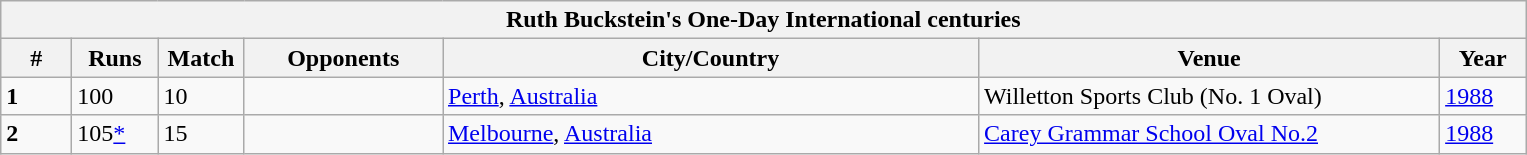<table class="wikitable">
<tr>
<th colspan="8">Ruth Buckstein's One-Day International centuries</th>
</tr>
<tr>
<th style="width:40px;">#</th>
<th style="width:50px;">Runs</th>
<th style="width:50px;">Match</th>
<th style="width:125px;">Opponents</th>
<th style="width:350px;">City/Country</th>
<th style="width:300px;">Venue</th>
<th style="width:50px;">Year</th>
</tr>
<tr>
<td><strong>1</strong></td>
<td>100</td>
<td>10</td>
<td></td>
<td> <a href='#'>Perth</a>, <a href='#'>Australia</a></td>
<td>Willetton Sports Club (No. 1 Oval)</td>
<td><a href='#'>1988</a></td>
</tr>
<tr>
<td><strong>2</strong></td>
<td>105<a href='#'>*</a></td>
<td>15</td>
<td></td>
<td> <a href='#'>Melbourne</a>, <a href='#'>Australia</a></td>
<td><a href='#'>Carey Grammar School Oval No.2</a></td>
<td><a href='#'>1988</a></td>
</tr>
</table>
